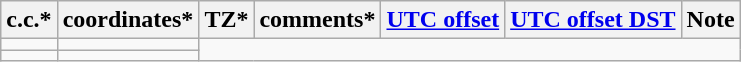<table class="wikitable sortable">
<tr>
<th>c.c.*</th>
<th>coordinates*</th>
<th>TZ*</th>
<th>comments*</th>
<th><a href='#'>UTC offset</a></th>
<th><a href='#'>UTC offset DST</a></th>
<th>Note</th>
</tr>
<tr>
<td></td>
<td></td>
</tr>
<tr>
<td></td>
<td></td>
</tr>
</table>
